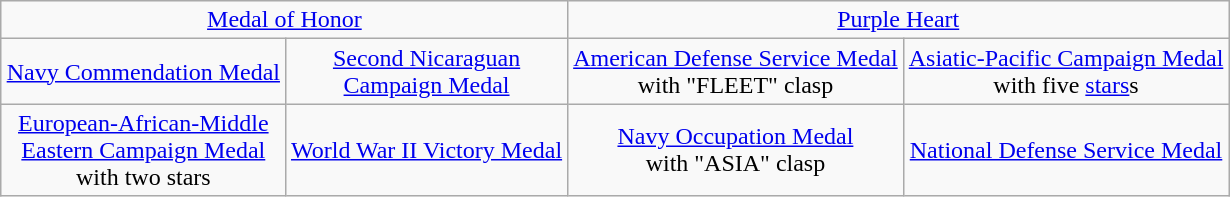<table class="wikitable" style="margin: 1em auto; text-align: center;">
<tr>
<td colspan=2><a href='#'>Medal of Honor</a></td>
<td colspan=2><a href='#'>Purple Heart</a></td>
</tr>
<tr>
<td><a href='#'>Navy Commendation Medal</a></td>
<td><a href='#'>Second Nicaraguan<br>Campaign Medal</a></td>
<td><a href='#'>American Defense Service Medal</a><br>with "FLEET" clasp</td>
<td><a href='#'>Asiatic-Pacific Campaign Medal</a><br>with five <a href='#'>stars</a>s</td>
</tr>
<tr>
<td><a href='#'>European-African-Middle<br>Eastern Campaign Medal</a><br>with two stars</td>
<td><a href='#'>World War II Victory Medal</a></td>
<td><a href='#'>Navy Occupation Medal</a><br>with "ASIA" clasp</td>
<td><a href='#'>National Defense Service Medal</a></td>
</tr>
</table>
